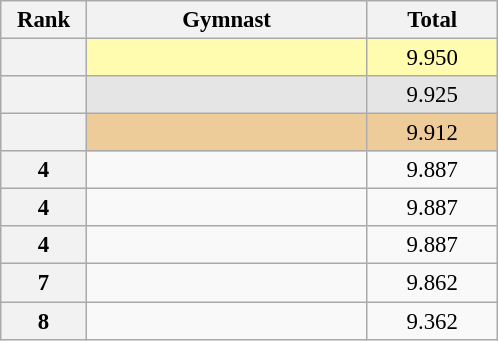<table class="wikitable sortable" style="text-align:center; font-size:95%">
<tr>
<th scope="col" style="width:50px;">Rank</th>
<th scope="col" style="width:180px;">Gymnast</th>
<th scope="col" style="width:80px;">Total</th>
</tr>
<tr style="background:#fffcaf;">
<th scope=row style="text-align:center"></th>
<td style="text-align:left;"></td>
<td>9.950</td>
</tr>
<tr style="background:#e5e5e5;">
<th scope=row style="text-align:center"></th>
<td style="text-align:left;"></td>
<td>9.925</td>
</tr>
<tr style="background:#ec9;">
<th scope=row style="text-align:center"></th>
<td style="text-align:left;"></td>
<td>9.912</td>
</tr>
<tr>
<th scope=row style="text-align:center">4</th>
<td style="text-align:left;"></td>
<td>9.887</td>
</tr>
<tr>
<th scope=row style="text-align:center">4</th>
<td style="text-align:left;"></td>
<td>9.887</td>
</tr>
<tr>
<th scope=row style="text-align:center">4</th>
<td style="text-align:left;"></td>
<td>9.887</td>
</tr>
<tr>
<th scope=row style="text-align:center">7</th>
<td style="text-align:left;"></td>
<td>9.862</td>
</tr>
<tr>
<th scope=row style="text-align:center">8</th>
<td style="text-align:left;"></td>
<td>9.362</td>
</tr>
</table>
